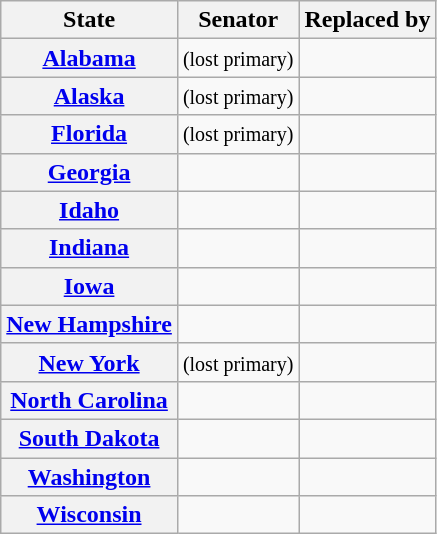<table class="wikitable sortable plainrowheaders">
<tr>
<th scope="col">State</th>
<th scope="col">Senator</th>
<th scope="col">Replaced by</th>
</tr>
<tr>
<th><a href='#'>Alabama</a></th>
<td>  <small>(lost primary)</small></td>
<td></td>
</tr>
<tr>
<th><a href='#'>Alaska</a></th>
<td>  <small>(lost primary)</small></td>
<td></td>
</tr>
<tr>
<th><a href='#'>Florida</a></th>
<td> <small>(lost primary)</small></td>
<td></td>
</tr>
<tr>
<th><a href='#'>Georgia</a></th>
<td></td>
<td></td>
</tr>
<tr>
<th><a href='#'>Idaho</a></th>
<td></td>
<td></td>
</tr>
<tr>
<th><a href='#'>Indiana</a></th>
<td></td>
<td></td>
</tr>
<tr>
<th><a href='#'>Iowa</a></th>
<td></td>
<td></td>
</tr>
<tr>
<th><a href='#'>New Hampshire</a></th>
<td></td>
<td></td>
</tr>
<tr>
<th><a href='#'>New York</a></th>
<td>  <small>(lost primary)</small></td>
<td></td>
</tr>
<tr>
<th><a href='#'>North Carolina</a></th>
<td></td>
<td></td>
</tr>
<tr>
<th><a href='#'>South Dakota</a></th>
<td></td>
<td></td>
</tr>
<tr>
<th><a href='#'>Washington</a></th>
<td></td>
<td></td>
</tr>
<tr>
<th><a href='#'>Wisconsin</a></th>
<td></td>
<td></td>
</tr>
</table>
